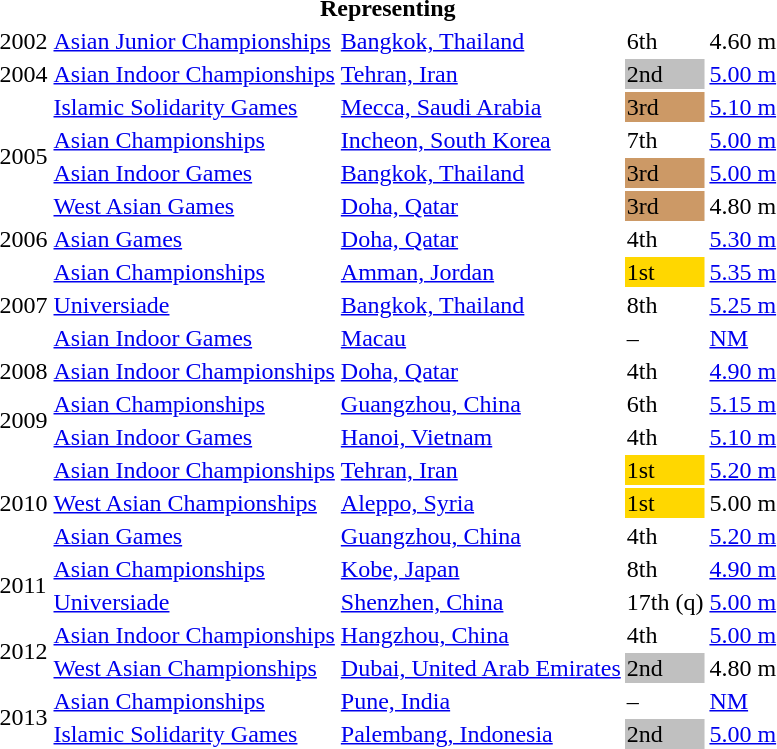<table>
<tr>
<th colspan="5">Representing </th>
</tr>
<tr>
<td>2002</td>
<td><a href='#'>Asian Junior Championships</a></td>
<td><a href='#'>Bangkok, Thailand</a></td>
<td>6th</td>
<td>4.60 m</td>
</tr>
<tr>
<td>2004</td>
<td><a href='#'>Asian Indoor Championships</a></td>
<td><a href='#'>Tehran, Iran</a></td>
<td bgcolor=silver>2nd</td>
<td><a href='#'>5.00 m</a></td>
</tr>
<tr>
<td rowspan=4>2005</td>
<td><a href='#'>Islamic Solidarity Games</a></td>
<td><a href='#'>Mecca, Saudi Arabia</a></td>
<td bgcolor=cc9966>3rd</td>
<td><a href='#'>5.10 m</a></td>
</tr>
<tr>
<td><a href='#'>Asian Championships</a></td>
<td><a href='#'>Incheon, South Korea</a></td>
<td>7th</td>
<td><a href='#'>5.00 m</a></td>
</tr>
<tr>
<td><a href='#'>Asian Indoor Games</a></td>
<td><a href='#'>Bangkok, Thailand</a></td>
<td bgcolor=cc9966>3rd</td>
<td><a href='#'>5.00 m</a></td>
</tr>
<tr>
<td><a href='#'>West Asian Games</a></td>
<td><a href='#'>Doha, Qatar</a></td>
<td bgcolor=cc9966>3rd</td>
<td>4.80 m</td>
</tr>
<tr>
<td>2006</td>
<td><a href='#'>Asian Games</a></td>
<td><a href='#'>Doha, Qatar</a></td>
<td>4th</td>
<td><a href='#'>5.30 m</a></td>
</tr>
<tr>
<td rowspan=3>2007</td>
<td><a href='#'>Asian Championships</a></td>
<td><a href='#'>Amman, Jordan</a></td>
<td bgcolor=gold>1st</td>
<td><a href='#'>5.35 m</a></td>
</tr>
<tr>
<td><a href='#'>Universiade</a></td>
<td><a href='#'>Bangkok, Thailand</a></td>
<td>8th</td>
<td><a href='#'>5.25 m</a></td>
</tr>
<tr>
<td><a href='#'>Asian Indoor Games</a></td>
<td><a href='#'>Macau</a></td>
<td>–</td>
<td><a href='#'>NM</a></td>
</tr>
<tr>
<td>2008</td>
<td><a href='#'>Asian Indoor Championships</a></td>
<td><a href='#'>Doha, Qatar</a></td>
<td>4th</td>
<td><a href='#'>4.90 m</a></td>
</tr>
<tr>
<td rowspan=2>2009</td>
<td><a href='#'>Asian Championships</a></td>
<td><a href='#'>Guangzhou, China</a></td>
<td>6th</td>
<td><a href='#'>5.15 m</a></td>
</tr>
<tr>
<td><a href='#'>Asian Indoor Games</a></td>
<td><a href='#'>Hanoi, Vietnam</a></td>
<td>4th</td>
<td><a href='#'>5.10 m</a></td>
</tr>
<tr>
<td rowspan=3>2010</td>
<td><a href='#'>Asian Indoor Championships</a></td>
<td><a href='#'>Tehran, Iran</a></td>
<td bgcolor=gold>1st</td>
<td><a href='#'>5.20 m</a></td>
</tr>
<tr>
<td><a href='#'>West Asian Championships</a></td>
<td><a href='#'>Aleppo, Syria</a></td>
<td bgcolor=gold>1st</td>
<td>5.00 m</td>
</tr>
<tr>
<td><a href='#'>Asian Games</a></td>
<td><a href='#'>Guangzhou, China</a></td>
<td>4th</td>
<td><a href='#'>5.20 m</a></td>
</tr>
<tr>
<td rowspan=2>2011</td>
<td><a href='#'>Asian Championships</a></td>
<td><a href='#'>Kobe, Japan</a></td>
<td>8th</td>
<td><a href='#'>4.90 m</a></td>
</tr>
<tr>
<td><a href='#'>Universiade</a></td>
<td><a href='#'>Shenzhen, China</a></td>
<td>17th (q)</td>
<td><a href='#'>5.00 m</a></td>
</tr>
<tr>
<td rowspan=2>2012</td>
<td><a href='#'>Asian Indoor Championships</a></td>
<td><a href='#'>Hangzhou, China</a></td>
<td>4th</td>
<td><a href='#'>5.00 m</a></td>
</tr>
<tr>
<td><a href='#'>West Asian Championships</a></td>
<td><a href='#'>Dubai, United Arab Emirates</a></td>
<td bgcolor=silver>2nd</td>
<td>4.80 m</td>
</tr>
<tr>
<td rowspan=2>2013</td>
<td><a href='#'>Asian Championships</a></td>
<td><a href='#'>Pune, India</a></td>
<td>–</td>
<td><a href='#'>NM</a></td>
</tr>
<tr>
<td><a href='#'>Islamic Solidarity Games</a></td>
<td><a href='#'>Palembang, Indonesia</a></td>
<td bgcolor=silver>2nd</td>
<td><a href='#'>5.00 m</a></td>
</tr>
</table>
